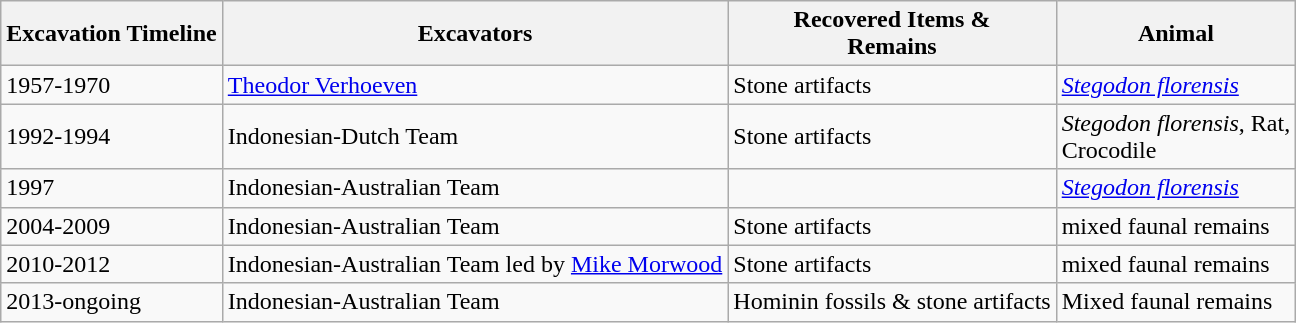<table class="wikitable sortable">
<tr>
<th>Excavation Timeline</th>
<th>Excavators</th>
<th>Recovered Items &<br>Remains</th>
<th>Animal</th>
</tr>
<tr>
<td>1957-1970</td>
<td><a href='#'>Theodor Verhoeven</a></td>
<td>Stone artifacts</td>
<td><em><a href='#'>Stegodon florensis</a></em></td>
</tr>
<tr>
<td>1992-1994</td>
<td>Indonesian-Dutch Team</td>
<td>Stone artifacts</td>
<td><em>Stegodon florensis</em>, Rat,<br>Crocodile</td>
</tr>
<tr>
<td>1997</td>
<td>Indonesian-Australian Team</td>
<td></td>
<td><em><a href='#'>Stegodon florensis</a></em></td>
</tr>
<tr>
<td>2004-2009</td>
<td>Indonesian-Australian Team</td>
<td>Stone artifacts</td>
<td>mixed faunal remains</td>
</tr>
<tr>
<td>2010-2012</td>
<td>Indonesian-Australian Team led by <a href='#'>Mike Morwood</a></td>
<td>Stone artifacts</td>
<td>mixed faunal remains</td>
</tr>
<tr>
<td>2013-ongoing</td>
<td>Indonesian-Australian Team</td>
<td>Hominin fossils & stone artifacts</td>
<td>Mixed faunal remains</td>
</tr>
</table>
